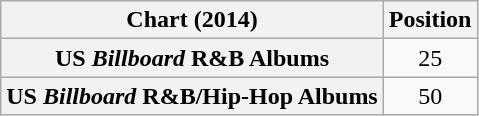<table class="wikitable plainrowheaders" style="text-align:center;">
<tr>
<th scope="col">Chart (2014)</th>
<th scope="col">Position</th>
</tr>
<tr>
<th scope="row">US <em>Billboard</em> R&B Albums</th>
<td style="text-align:center;">25</td>
</tr>
<tr>
<th scope="row">US <em>Billboard</em> R&B/Hip-Hop Albums</th>
<td style="text-align:center;">50</td>
</tr>
</table>
